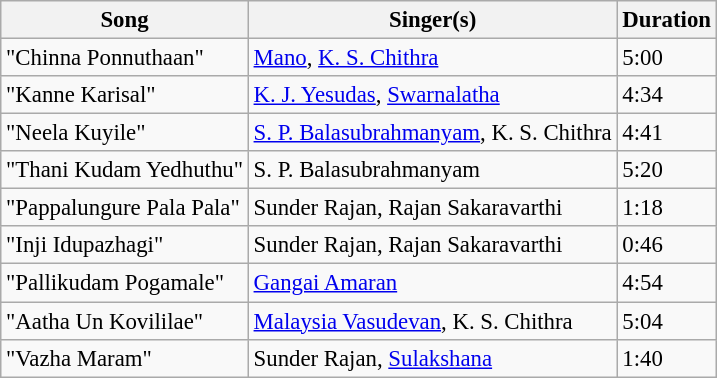<table class="wikitable tracklist" style="font-size:95%;">
<tr>
<th>Song</th>
<th>Singer(s)</th>
<th>Duration</th>
</tr>
<tr>
<td>"Chinna Ponnuthaan"</td>
<td><a href='#'>Mano</a>, <a href='#'>K. S. Chithra</a></td>
<td>5:00</td>
</tr>
<tr>
<td>"Kanne Karisal"</td>
<td><a href='#'>K. J. Yesudas</a>, <a href='#'>Swarnalatha</a></td>
<td>4:34</td>
</tr>
<tr>
<td>"Neela Kuyile"</td>
<td><a href='#'>S. P. Balasubrahmanyam</a>, K. S. Chithra</td>
<td>4:41</td>
</tr>
<tr>
<td>"Thani Kudam Yedhuthu"</td>
<td>S. P. Balasubrahmanyam</td>
<td>5:20</td>
</tr>
<tr>
<td>"Pappalungure Pala Pala"</td>
<td>Sunder Rajan, Rajan Sakaravarthi</td>
<td>1:18</td>
</tr>
<tr>
<td>"Inji Idupazhagi"</td>
<td>Sunder Rajan, Rajan Sakaravarthi</td>
<td>0:46</td>
</tr>
<tr>
<td>"Pallikudam Pogamale"</td>
<td><a href='#'>Gangai Amaran</a></td>
<td>4:54</td>
</tr>
<tr>
<td>"Aatha Un Kovililae"</td>
<td><a href='#'>Malaysia Vasudevan</a>, K. S. Chithra</td>
<td>5:04</td>
</tr>
<tr>
<td>"Vazha Maram"</td>
<td>Sunder Rajan, <a href='#'>Sulakshana</a></td>
<td>1:40</td>
</tr>
</table>
